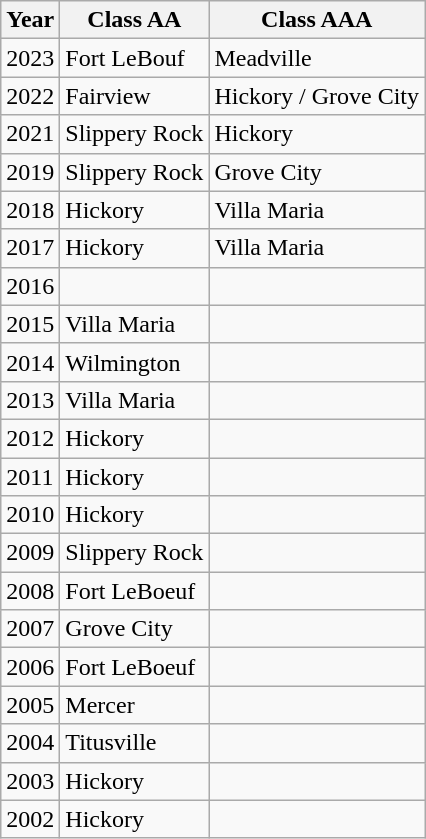<table class="wikitable">
<tr>
<th>Year</th>
<th>Class AA</th>
<th>Class AAA</th>
</tr>
<tr>
<td>2023</td>
<td>Fort LeBouf</td>
<td>Meadville</td>
</tr>
<tr>
<td>2022</td>
<td>Fairview</td>
<td>Hickory / Grove City</td>
</tr>
<tr>
<td>2021</td>
<td>Slippery Rock</td>
<td>Hickory</td>
</tr>
<tr>
<td>2019</td>
<td>Slippery Rock</td>
<td>Grove City</td>
</tr>
<tr>
<td>2018</td>
<td>Hickory</td>
<td>Villa Maria</td>
</tr>
<tr>
<td>2017</td>
<td>Hickory</td>
<td>Villa Maria</td>
</tr>
<tr>
<td>2016</td>
<td></td>
<td></td>
</tr>
<tr>
<td>2015</td>
<td>Villa Maria</td>
<td></td>
</tr>
<tr>
<td>2014</td>
<td>Wilmington</td>
<td></td>
</tr>
<tr>
<td>2013</td>
<td>Villa Maria</td>
<td></td>
</tr>
<tr>
<td>2012</td>
<td>Hickory</td>
<td></td>
</tr>
<tr>
<td>2011</td>
<td>Hickory</td>
<td></td>
</tr>
<tr>
<td>2010</td>
<td>Hickory</td>
<td></td>
</tr>
<tr>
<td>2009</td>
<td>Slippery Rock</td>
<td></td>
</tr>
<tr>
<td>2008</td>
<td>Fort LeBoeuf</td>
<td></td>
</tr>
<tr>
<td>2007</td>
<td>Grove City</td>
<td></td>
</tr>
<tr>
<td>2006</td>
<td>Fort LeBoeuf</td>
<td></td>
</tr>
<tr>
<td>2005</td>
<td>Mercer</td>
<td></td>
</tr>
<tr>
<td>2004</td>
<td>Titusville</td>
<td></td>
</tr>
<tr>
<td>2003</td>
<td>Hickory</td>
<td></td>
</tr>
<tr>
<td>2002</td>
<td>Hickory</td>
<td></td>
</tr>
</table>
